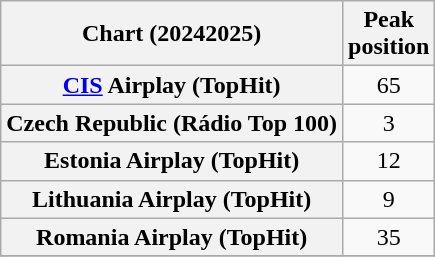<table class="wikitable sortable plainrowheaders" style="text-align:center">
<tr>
<th scope="col">Chart (20242025)</th>
<th scope="col">Peak<br>position</th>
</tr>
<tr>
<th scope="row"><a href='#'>CIS</a> Airplay (TopHit)</th>
<td>65</td>
</tr>
<tr>
<th scope="row">Czech Republic (Rádio Top 100)</th>
<td>3</td>
</tr>
<tr>
<th scope="row">Estonia Airplay (TopHit)</th>
<td>12</td>
</tr>
<tr>
<th scope="row">Lithuania Airplay (TopHit)</th>
<td>9</td>
</tr>
<tr>
<th scope="row">Romania Airplay (TopHit)</th>
<td>35</td>
</tr>
<tr>
</tr>
</table>
